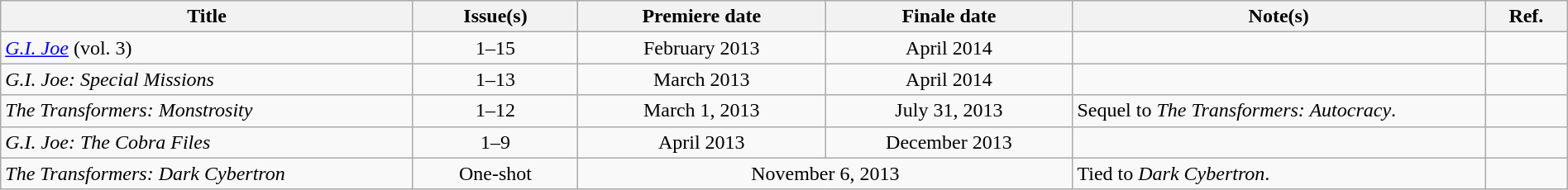<table class="wikitable" width="100%">
<tr>
<th scope="col" width="25%">Title</th>
<th scope="col" width="10%">Issue(s)</th>
<th scope="col" width="15%">Premiere date</th>
<th scope="col" width="15%">Finale date</th>
<th scope="col" width="25%">Note(s)</th>
<th scope="col" width="5%">Ref.</th>
</tr>
<tr>
<td><em><a href='#'>G.I. Joe</a></em> (vol. 3)</td>
<td style="text-align: center;">1–15</td>
<td style="text-align: center;">February 2013</td>
<td style="text-align: center;">April 2014</td>
<td></td>
<td></td>
</tr>
<tr>
<td><em>G.I. Joe: Special Missions</em></td>
<td style="text-align: center;">1–13</td>
<td style="text-align: center;">March 2013</td>
<td style="text-align: center;">April 2014</td>
<td></td>
<td></td>
</tr>
<tr>
<td><em>The Transformers: Monstrosity</em></td>
<td style="text-align: center;">1–12</td>
<td style="text-align: center;">March 1, 2013</td>
<td style="text-align: center;">July 31, 2013</td>
<td>Sequel to <em>The Transformers: Autocracy</em>.</td>
<td></td>
</tr>
<tr>
<td><em>G.I. Joe: The Cobra Files</em></td>
<td style="text-align: center;">1–9</td>
<td style="text-align: center;">April 2013</td>
<td style="text-align: center;">December 2013</td>
<td></td>
<td></td>
</tr>
<tr>
<td><em>The Transformers: Dark Cybertron</em></td>
<td style="text-align: center;">One-shot</td>
<td style="text-align: center;" colspan="2">November 6, 2013</td>
<td>Tied to <em>Dark Cybertron</em>.</td>
<td></td>
</tr>
</table>
